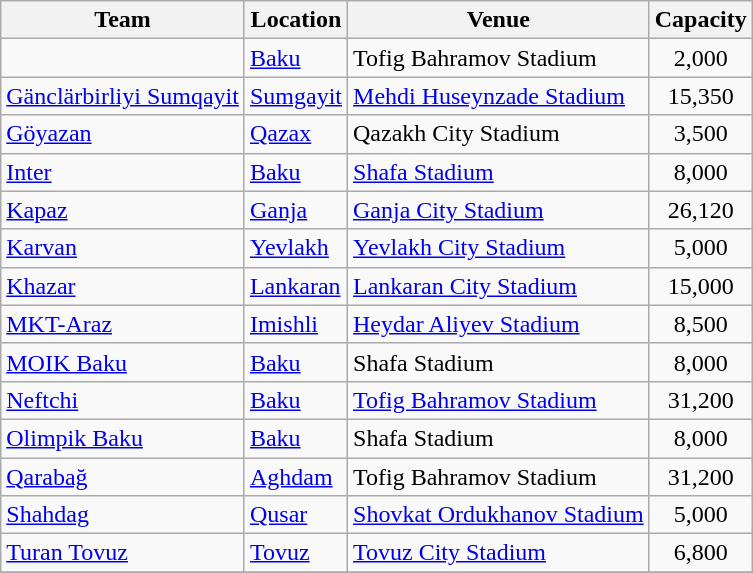<table class="wikitable sortable">
<tr>
<th>Team</th>
<th>Location</th>
<th>Venue</th>
<th>Capacity</th>
</tr>
<tr>
<td></td>
<td><a href='#'>Baku</a></td>
<td>Tofig Bahramov Stadium</td>
<td align="center">2,000</td>
</tr>
<tr>
<td><a href='#'>Gänclärbirliyi Sumqayit</a></td>
<td><a href='#'>Sumgayit</a></td>
<td><a href='#'>Mehdi Huseynzade Stadium</a></td>
<td align="center">15,350</td>
</tr>
<tr>
<td><a href='#'>Göyazan</a></td>
<td><a href='#'>Qazax</a></td>
<td>Qazakh City Stadium</td>
<td align="center">3,500</td>
</tr>
<tr>
<td><a href='#'>Inter</a></td>
<td><a href='#'>Baku</a></td>
<td><a href='#'>Shafa Stadium</a></td>
<td align="center">8,000</td>
</tr>
<tr>
<td><a href='#'>Kapaz</a></td>
<td><a href='#'>Ganja</a></td>
<td><a href='#'>Ganja City Stadium</a></td>
<td align="center">26,120</td>
</tr>
<tr>
<td><a href='#'>Karvan</a></td>
<td><a href='#'>Yevlakh</a></td>
<td><a href='#'>Yevlakh City Stadium</a></td>
<td align="center">5,000</td>
</tr>
<tr>
<td><a href='#'>Khazar</a></td>
<td><a href='#'>Lankaran</a></td>
<td><a href='#'>Lankaran City Stadium</a></td>
<td align="center">15,000</td>
</tr>
<tr>
<td><a href='#'>MKT-Araz</a></td>
<td><a href='#'>Imishli</a></td>
<td><a href='#'>Heydar Aliyev Stadium</a></td>
<td align="center">8,500</td>
</tr>
<tr>
<td><a href='#'>MOIK Baku</a></td>
<td><a href='#'>Baku</a></td>
<td>Shafa Stadium</td>
<td align="center">8,000</td>
</tr>
<tr>
<td><a href='#'>Neftchi</a></td>
<td><a href='#'>Baku</a></td>
<td><a href='#'>Tofig Bahramov Stadium</a></td>
<td align="center">31,200</td>
</tr>
<tr>
<td><a href='#'>Olimpik Baku</a></td>
<td><a href='#'>Baku</a></td>
<td>Shafa Stadium</td>
<td align="center">8,000</td>
</tr>
<tr>
<td><a href='#'>Qarabağ</a></td>
<td><a href='#'>Aghdam</a></td>
<td>Tofig Bahramov Stadium</td>
<td align="center">31,200</td>
</tr>
<tr>
<td><a href='#'>Shahdag</a></td>
<td><a href='#'>Qusar</a></td>
<td><a href='#'>Shovkat Ordukhanov Stadium</a></td>
<td align="center">5,000</td>
</tr>
<tr>
<td><a href='#'>Turan Tovuz</a></td>
<td><a href='#'>Tovuz</a></td>
<td><a href='#'>Tovuz City Stadium</a></td>
<td align="center">6,800</td>
</tr>
<tr>
</tr>
</table>
